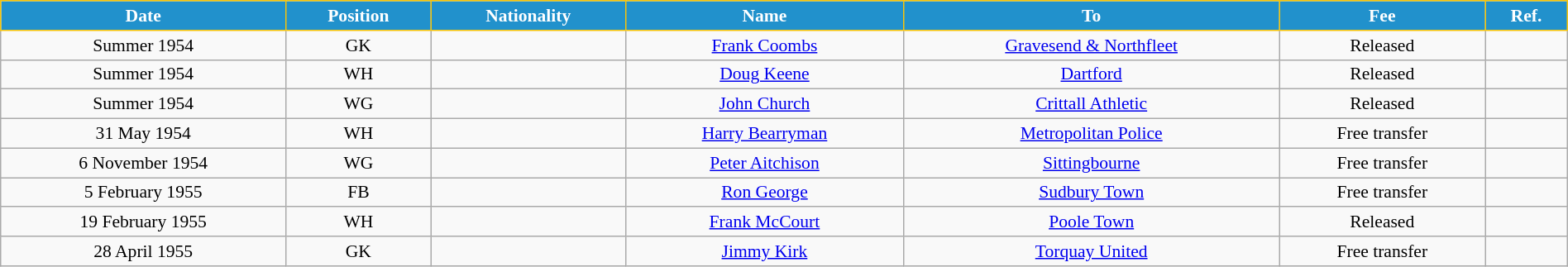<table class="wikitable" style="text-align:center; font-size:90%; width:100%;">
<tr>
<th style="background:#2191CC; color:white; border:1px solid #F7C408; text-align:center;">Date</th>
<th style="background:#2191CC; color:white; border:1px solid #F7C408; text-align:center;">Position</th>
<th style="background:#2191CC; color:white; border:1px solid #F7C408; text-align:center;">Nationality</th>
<th style="background:#2191CC; color:white; border:1px solid #F7C408; text-align:center;">Name</th>
<th style="background:#2191CC; color:white; border:1px solid #F7C408; text-align:center;">To</th>
<th style="background:#2191CC; color:white; border:1px solid #F7C408; text-align:center;">Fee</th>
<th style="background:#2191CC; color:white; border:1px solid #F7C408; text-align:center;">Ref.</th>
</tr>
<tr>
<td>Summer 1954</td>
<td>GK</td>
<td></td>
<td><a href='#'>Frank Coombs</a></td>
<td> <a href='#'>Gravesend & Northfleet</a></td>
<td>Released</td>
<td></td>
</tr>
<tr>
<td>Summer 1954</td>
<td>WH</td>
<td></td>
<td><a href='#'>Doug Keene</a></td>
<td> <a href='#'>Dartford</a></td>
<td>Released</td>
<td></td>
</tr>
<tr>
<td>Summer 1954</td>
<td>WG</td>
<td></td>
<td><a href='#'>John Church</a></td>
<td> <a href='#'>Crittall Athletic</a></td>
<td>Released</td>
<td></td>
</tr>
<tr>
<td>31 May 1954</td>
<td>WH</td>
<td></td>
<td><a href='#'>Harry Bearryman</a></td>
<td> <a href='#'>Metropolitan Police</a></td>
<td>Free transfer</td>
<td></td>
</tr>
<tr>
<td>6 November 1954</td>
<td>WG</td>
<td></td>
<td><a href='#'>Peter Aitchison</a></td>
<td> <a href='#'>Sittingbourne</a></td>
<td>Free transfer</td>
<td></td>
</tr>
<tr>
<td>5 February 1955</td>
<td>FB</td>
<td></td>
<td><a href='#'>Ron George</a></td>
<td> <a href='#'>Sudbury Town</a></td>
<td>Free transfer</td>
<td></td>
</tr>
<tr>
<td>19 February 1955</td>
<td>WH</td>
<td></td>
<td><a href='#'>Frank McCourt</a></td>
<td> <a href='#'>Poole Town</a></td>
<td>Released</td>
<td></td>
</tr>
<tr>
<td>28 April 1955</td>
<td>GK</td>
<td></td>
<td><a href='#'>Jimmy Kirk</a></td>
<td> <a href='#'>Torquay United</a></td>
<td>Free transfer</td>
<td></td>
</tr>
</table>
